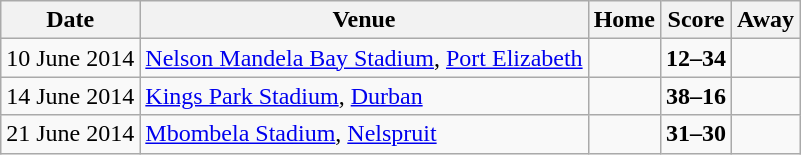<table class="wikitable">
<tr>
<th>Date</th>
<th>Venue</th>
<th>Home</th>
<th>Score</th>
<th>Away</th>
</tr>
<tr>
<td>10 June 2014</td>
<td><a href='#'>Nelson Mandela Bay Stadium</a>, <a href='#'>Port Elizabeth</a></td>
<td style="text-align:right"></td>
<td style="text-align:center"><strong>12–34</strong></td>
<td></td>
</tr>
<tr>
<td>14 June 2014</td>
<td><a href='#'>Kings Park Stadium</a>, <a href='#'>Durban</a></td>
<td style="text-align:right"></td>
<td style="text-align:center"><strong>38–16</strong></td>
<td></td>
</tr>
<tr>
<td>21 June 2014</td>
<td><a href='#'>Mbombela Stadium</a>, <a href='#'>Nelspruit</a></td>
<td style="text-align:right"></td>
<td style="text-align:center"><strong>31–30</strong></td>
<td></td>
</tr>
</table>
